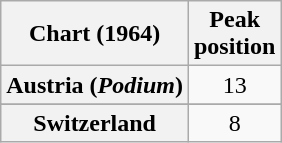<table class="wikitable sortable plainrowheaders" style="text-align:center">
<tr>
<th>Chart (1964)</th>
<th>Peak<br>position</th>
</tr>
<tr>
<th scope="row">Austria (<em>Podium</em>)</th>
<td>13</td>
</tr>
<tr>
</tr>
<tr>
<th scope="row">Switzerland</th>
<td>8</td>
</tr>
</table>
